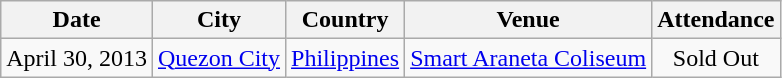<table class="wikitable" style="text-align:center;">
<tr>
<th>Date</th>
<th>City</th>
<th>Country</th>
<th>Venue</th>
<th>Attendance</th>
</tr>
<tr>
<td>April 30, 2013</td>
<td><a href='#'>Quezon City</a></td>
<td><a href='#'>Philippines</a></td>
<td><a href='#'>Smart Araneta Coliseum</a></td>
<td>Sold Out</td>
</tr>
</table>
